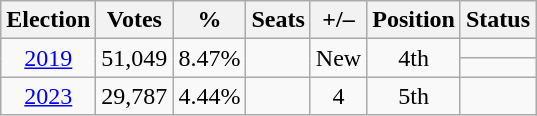<table class=wikitable style=text-align:center>
<tr>
<th>Election</th>
<th>Votes</th>
<th>%</th>
<th>Seats</th>
<th>+/–</th>
<th>Position</th>
<th>Status</th>
</tr>
<tr>
<td rowspan=2><a href='#'>2019</a></td>
<td rowspan=2>51,049</td>
<td rowspan=2>8.47%</td>
<td rowspan=2></td>
<td rowspan=2>New</td>
<td rowspan=2> 4th</td>
<td> </td>
</tr>
<tr>
<td> </td>
</tr>
<tr>
<td><a href='#'>2023</a></td>
<td>29,787</td>
<td>4.44%</td>
<td></td>
<td> 4</td>
<td> 5th</td>
<td></td>
</tr>
</table>
